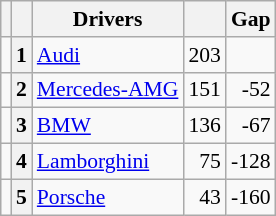<table class="wikitable" style="font-size: 90%;">
<tr>
<th></th>
<th></th>
<th>Drivers</th>
<th></th>
<th>Gap</th>
</tr>
<tr>
<td align="left"></td>
<th>1</th>
<td> <a href='#'>Audi</a></td>
<td align="right">203</td>
<td align="right"></td>
</tr>
<tr>
<td align="left"></td>
<th>2</th>
<td> <a href='#'>Mercedes-AMG</a></td>
<td align="right">151</td>
<td align="right">-52</td>
</tr>
<tr>
<td align="left"></td>
<th>3</th>
<td> <a href='#'>BMW</a></td>
<td align="right">136</td>
<td align="right">-67</td>
</tr>
<tr>
<td align="left"></td>
<th>4</th>
<td> <a href='#'>Lamborghini</a></td>
<td align="right">75</td>
<td align="right">-128</td>
</tr>
<tr>
<td align="left"></td>
<th>5</th>
<td> <a href='#'>Porsche</a></td>
<td align="right">43</td>
<td align="right">-160</td>
</tr>
</table>
